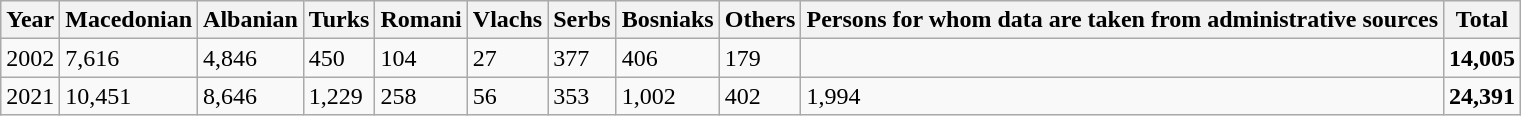<table class="wikitable">
<tr>
<th>Year</th>
<th>Macedonian</th>
<th>Albanian</th>
<th>Turks</th>
<th>Romani</th>
<th>Vlachs</th>
<th>Serbs</th>
<th>Bosniaks</th>
<th><abbr>Others</abbr></th>
<th>Persons for whom data are taken from administrative sources</th>
<th>Total</th>
</tr>
<tr>
<td>2002</td>
<td>7,616</td>
<td>4,846</td>
<td>450</td>
<td>104</td>
<td>27</td>
<td>377</td>
<td>406</td>
<td>179</td>
<td></td>
<td><strong>14,005</strong></td>
</tr>
<tr>
<td>2021</td>
<td>10,451</td>
<td>8,646</td>
<td>1,229</td>
<td>258</td>
<td>56</td>
<td>353</td>
<td>1,002</td>
<td>402</td>
<td>1,994</td>
<td><strong>24,391</strong></td>
</tr>
</table>
